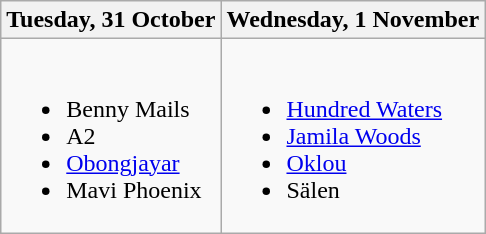<table class="wikitable">
<tr>
<th>Tuesday, 31 October</th>
<th>Wednesday, 1 November</th>
</tr>
<tr valign="top">
<td><br><ul><li>Benny Mails</li><li>A2</li><li><a href='#'>Obongjayar</a></li><li>Mavi Phoenix</li></ul></td>
<td><br><ul><li><a href='#'>Hundred Waters</a></li><li><a href='#'>Jamila Woods</a></li><li><a href='#'>Oklou</a></li><li>Sälen</li></ul></td>
</tr>
</table>
